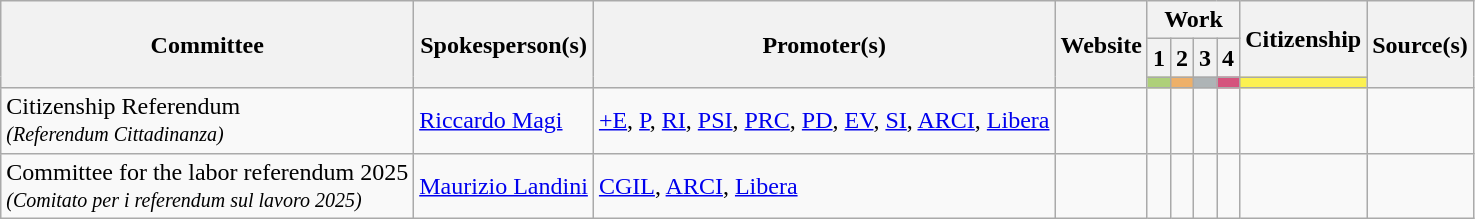<table class="wikitable sortable">
<tr>
<th rowspan="3">Committee</th>
<th rowspan="3">Spokesperson(s)</th>
<th rowspan="3">Promoter(s)</th>
<th rowspan="3">Website</th>
<th colspan="4">Work</th>
<th rowspan="2">Citizenship</th>
<th rowspan="3">Source(s)</th>
</tr>
<tr>
<th>1</th>
<th>2</th>
<th>3</th>
<th>4</th>
</tr>
<tr>
<th style="background:#AED079;"></th>
<th style="background:#EEB069;"></th>
<th style="background:#AEB4B6;"></th>
<th style="background:#D5537D;"></th>
<th style="background:#FCF151;"></th>
</tr>
<tr>
<td>Citizenship Referendum<br><em><small>(Referendum Cittadinanza)</small></em></td>
<td><a href='#'>Riccardo Magi</a></td>
<td><a href='#'>+E</a>, <a href='#'>P</a>, <a href='#'>RI</a>, <a href='#'>PSI</a>, <a href='#'>PRC</a>, <a href='#'>PD</a>, <a href='#'>EV</a>, <a href='#'>SI</a>, <a href='#'>ARCI</a>, <a href='#'>Libera</a></td>
<td></td>
<td></td>
<td></td>
<td></td>
<td></td>
<td></td>
<td></td>
</tr>
<tr>
<td>Committee for the labor referendum 2025<br><em><small>(Comitato per i referendum sul lavoro 2025)</small></em></td>
<td><a href='#'>Maurizio Landini</a></td>
<td><a href='#'>CGIL</a>, <a href='#'>ARCI</a>, <a href='#'>Libera</a></td>
<td></td>
<td></td>
<td></td>
<td></td>
<td></td>
<td></td>
<td></td>
</tr>
</table>
